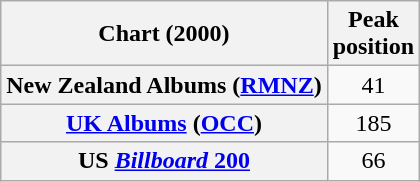<table class="wikitable sortable plainrowheaders">
<tr>
<th scope="col">Chart (2000)</th>
<th scope="col">Peak<br>position</th>
</tr>
<tr>
<th scope="row">New Zealand Albums (<a href='#'>RMNZ</a>)</th>
<td align="center">41</td>
</tr>
<tr>
<th scope="row"><a href='#'>UK Albums</a> (<a href='#'>OCC</a>)</th>
<td align="center">185</td>
</tr>
<tr>
<th scope="row">US <a href='#'><em>Billboard</em> 200</a></th>
<td align="center">66</td>
</tr>
</table>
